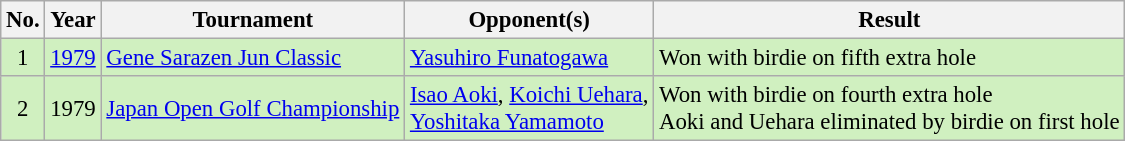<table class="wikitable" style="font-size:95%;">
<tr>
<th>No.</th>
<th>Year</th>
<th>Tournament</th>
<th>Opponent(s)</th>
<th>Result</th>
</tr>
<tr style="background:#D0F0C0;">
<td align=center>1</td>
<td><a href='#'>1979</a></td>
<td><a href='#'>Gene Sarazen Jun Classic</a></td>
<td> <a href='#'>Yasuhiro Funatogawa</a></td>
<td>Won with birdie on fifth extra hole</td>
</tr>
<tr style="background:#D0F0C0;">
<td align=center>2</td>
<td>1979</td>
<td><a href='#'>Japan Open Golf Championship</a></td>
<td> <a href='#'>Isao Aoki</a>,  <a href='#'>Koichi Uehara</a>,<br> <a href='#'>Yoshitaka Yamamoto</a></td>
<td>Won with birdie on fourth extra hole<br>Aoki and Uehara eliminated by birdie on first hole</td>
</tr>
</table>
